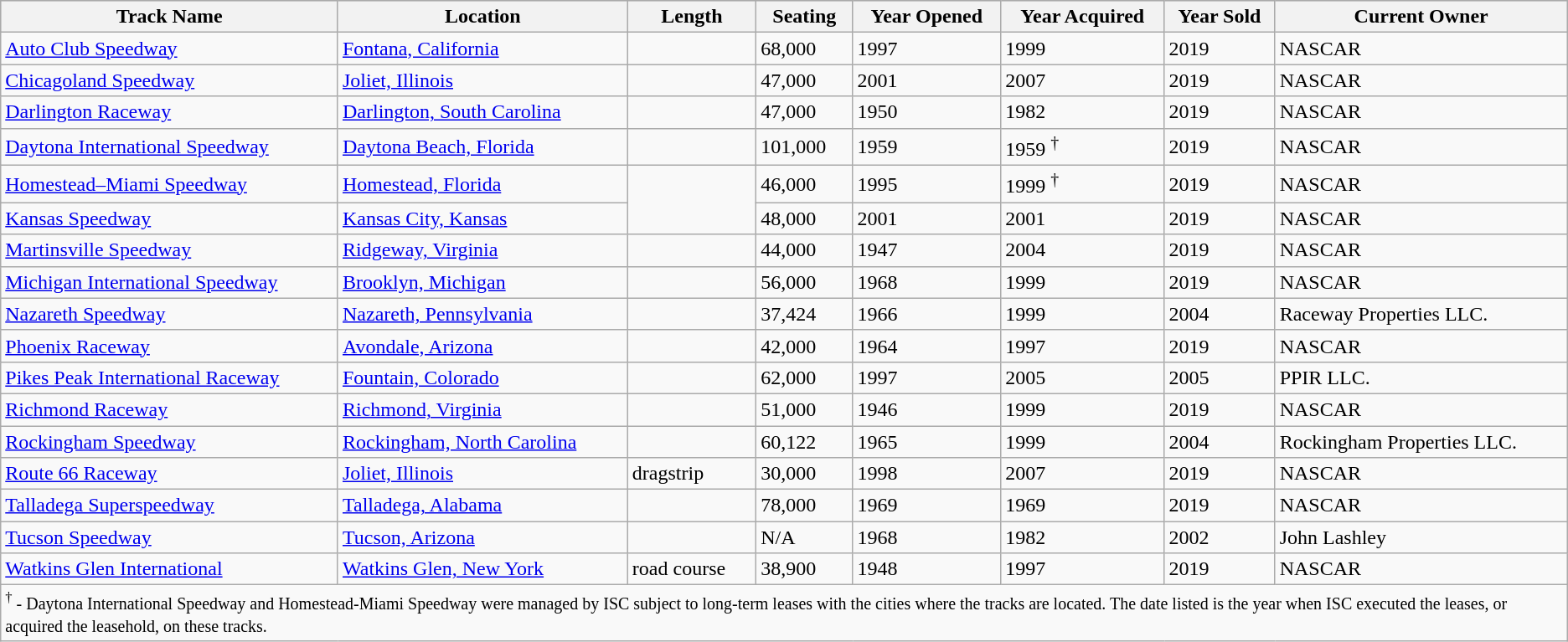<table class="wikitable sortable">
<tr style="background:#cccccc;">
<th>Track Name</th>
<th>Location</th>
<th>Length</th>
<th>Seating</th>
<th>Year Opened</th>
<th>Year Acquired</th>
<th>Year Sold</th>
<th>Current Owner</th>
</tr>
<tr>
<td><a href='#'>Auto Club Speedway</a></td>
<td><a href='#'>Fontana, California</a></td>
<td></td>
<td>68,000</td>
<td>1997</td>
<td>1999</td>
<td>2019</td>
<td>NASCAR</td>
</tr>
<tr>
<td><a href='#'>Chicagoland Speedway</a></td>
<td><a href='#'>Joliet, Illinois</a></td>
<td></td>
<td>47,000</td>
<td>2001</td>
<td>2007</td>
<td>2019</td>
<td>NASCAR</td>
</tr>
<tr>
<td><a href='#'>Darlington Raceway</a></td>
<td><a href='#'>Darlington, South Carolina</a></td>
<td></td>
<td>47,000</td>
<td>1950</td>
<td>1982</td>
<td>2019</td>
<td>NASCAR</td>
</tr>
<tr>
<td><a href='#'>Daytona International Speedway</a></td>
<td><a href='#'>Daytona Beach, Florida</a></td>
<td></td>
<td>101,000</td>
<td>1959</td>
<td>1959 <sup>†</sup></td>
<td>2019</td>
<td>NASCAR</td>
</tr>
<tr>
<td><a href='#'>Homestead–Miami Speedway</a></td>
<td><a href='#'>Homestead, Florida</a></td>
<td rowspan="2"></td>
<td>46,000</td>
<td>1995</td>
<td>1999 <sup>†</sup></td>
<td>2019</td>
<td>NASCAR</td>
</tr>
<tr>
<td><a href='#'>Kansas Speedway</a></td>
<td><a href='#'>Kansas City, Kansas</a></td>
<td>48,000</td>
<td>2001</td>
<td>2001</td>
<td>2019</td>
<td>NASCAR</td>
</tr>
<tr>
<td><a href='#'>Martinsville Speedway</a></td>
<td><a href='#'>Ridgeway, Virginia</a></td>
<td></td>
<td>44,000</td>
<td>1947</td>
<td>2004</td>
<td>2019</td>
<td>NASCAR</td>
</tr>
<tr>
<td><a href='#'>Michigan International Speedway</a></td>
<td><a href='#'>Brooklyn, Michigan</a></td>
<td></td>
<td>56,000</td>
<td>1968</td>
<td>1999</td>
<td>2019</td>
<td>NASCAR</td>
</tr>
<tr>
<td><a href='#'>Nazareth Speedway</a></td>
<td><a href='#'>Nazareth, Pennsylvania</a></td>
<td></td>
<td>37,424</td>
<td>1966</td>
<td>1999</td>
<td>2004</td>
<td>Raceway Properties LLC.</td>
</tr>
<tr>
<td><a href='#'>Phoenix Raceway</a></td>
<td><a href='#'>Avondale, Arizona</a></td>
<td></td>
<td>42,000</td>
<td>1964</td>
<td>1997</td>
<td>2019</td>
<td>NASCAR</td>
</tr>
<tr>
<td><a href='#'>Pikes Peak International Raceway</a></td>
<td><a href='#'>Fountain, Colorado</a></td>
<td></td>
<td>62,000</td>
<td>1997</td>
<td>2005</td>
<td>2005</td>
<td>PPIR LLC.</td>
</tr>
<tr>
<td><a href='#'>Richmond Raceway</a></td>
<td><a href='#'>Richmond, Virginia</a></td>
<td></td>
<td>51,000</td>
<td>1946</td>
<td>1999</td>
<td>2019</td>
<td>NASCAR</td>
</tr>
<tr>
<td><a href='#'>Rockingham Speedway</a></td>
<td><a href='#'>Rockingham, North Carolina</a></td>
<td></td>
<td>60,122</td>
<td>1965</td>
<td>1999</td>
<td>2004</td>
<td>Rockingham Properties LLC.</td>
</tr>
<tr>
<td><a href='#'>Route 66 Raceway</a></td>
<td><a href='#'>Joliet, Illinois</a></td>
<td> dragstrip</td>
<td>30,000</td>
<td>1998</td>
<td>2007</td>
<td>2019</td>
<td>NASCAR</td>
</tr>
<tr>
<td><a href='#'>Talladega Superspeedway</a></td>
<td><a href='#'>Talladega, Alabama</a></td>
<td></td>
<td>78,000</td>
<td>1969</td>
<td>1969</td>
<td>2019</td>
<td>NASCAR</td>
</tr>
<tr>
<td><a href='#'>Tucson Speedway</a></td>
<td><a href='#'>Tucson, Arizona</a></td>
<td></td>
<td>N/A</td>
<td>1968</td>
<td>1982</td>
<td>2002</td>
<td>John Lashley</td>
</tr>
<tr>
<td><a href='#'>Watkins Glen International</a></td>
<td><a href='#'>Watkins Glen, New York</a></td>
<td> road course</td>
<td>38,900</td>
<td>1948</td>
<td>1997</td>
<td>2019</td>
<td>NASCAR</td>
</tr>
<tr>
<td colspan=8><small><sup>†</sup> - Daytona International Speedway and Homestead-Miami Speedway were managed by ISC subject to long-term leases with the cities where the tracks are located. The date listed is the year when ISC executed the leases, or acquired the leasehold, on these tracks.</small></td>
</tr>
</table>
